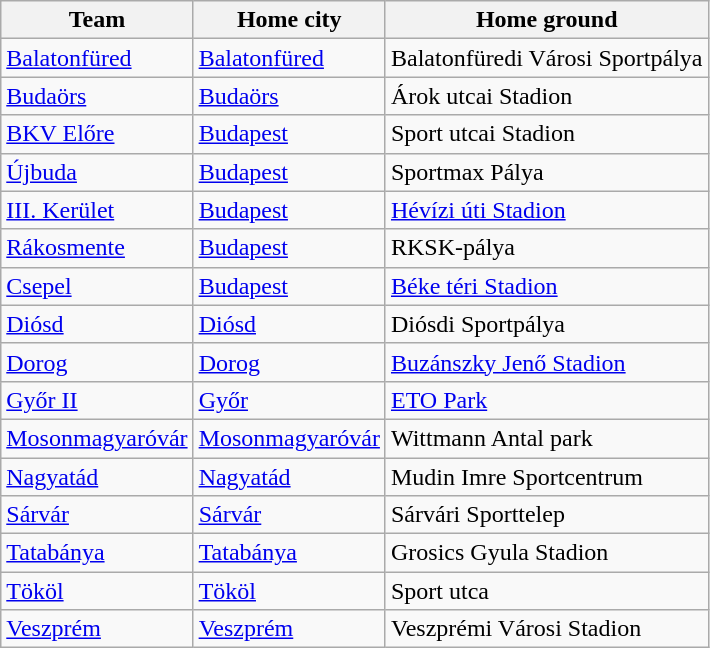<table class="wikitable sortable">
<tr>
<th>Team</th>
<th>Home city</th>
<th>Home ground</th>
</tr>
<tr>
<td><a href='#'>Balatonfüred</a></td>
<td><a href='#'>Balatonfüred</a></td>
<td>Balatonfüredi Városi Sportpálya</td>
</tr>
<tr>
<td><a href='#'>Budaörs</a></td>
<td><a href='#'>Budaörs</a></td>
<td>Árok utcai Stadion</td>
</tr>
<tr>
<td><a href='#'>BKV Előre</a></td>
<td><a href='#'>Budapest</a></td>
<td>Sport utcai Stadion</td>
</tr>
<tr>
<td><a href='#'>Újbuda</a></td>
<td><a href='#'>Budapest</a></td>
<td>Sportmax Pálya</td>
</tr>
<tr>
<td><a href='#'>III. Kerület</a></td>
<td><a href='#'>Budapest</a></td>
<td><a href='#'>Hévízi úti Stadion</a></td>
</tr>
<tr>
<td><a href='#'>Rákosmente</a></td>
<td><a href='#'>Budapest</a></td>
<td>RKSK-pálya</td>
</tr>
<tr>
<td><a href='#'>Csepel</a></td>
<td><a href='#'>Budapest</a></td>
<td><a href='#'>Béke téri Stadion</a></td>
</tr>
<tr>
<td><a href='#'>Diósd</a></td>
<td><a href='#'>Diósd</a></td>
<td>Diósdi Sportpálya</td>
</tr>
<tr>
<td><a href='#'>Dorog</a></td>
<td><a href='#'>Dorog</a></td>
<td><a href='#'>Buzánszky Jenő Stadion</a></td>
</tr>
<tr>
<td><a href='#'>Győr II</a></td>
<td><a href='#'>Győr</a></td>
<td><a href='#'>ETO Park</a></td>
</tr>
<tr>
<td><a href='#'>Mosonmagyaróvár</a></td>
<td><a href='#'>Mosonmagyaróvár</a></td>
<td>Wittmann Antal park</td>
</tr>
<tr>
<td><a href='#'>Nagyatád</a></td>
<td><a href='#'>Nagyatád</a></td>
<td>Mudin Imre Sportcentrum</td>
</tr>
<tr>
<td><a href='#'>Sárvár</a></td>
<td><a href='#'>Sárvár</a></td>
<td>Sárvári Sporttelep</td>
</tr>
<tr>
<td><a href='#'>Tatabánya</a></td>
<td><a href='#'>Tatabánya</a></td>
<td>Grosics Gyula Stadion</td>
</tr>
<tr>
<td><a href='#'>Tököl</a></td>
<td><a href='#'>Tököl</a></td>
<td>Sport utca</td>
</tr>
<tr>
<td><a href='#'>Veszprém</a></td>
<td><a href='#'>Veszprém</a></td>
<td>Veszprémi Városi Stadion</td>
</tr>
</table>
